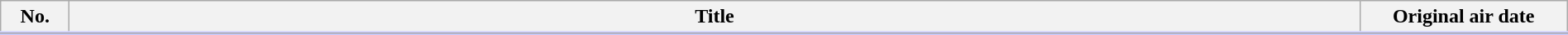<table class="wikitable" style="width:100%; margin:auto; background:#FFF;">
<tr style="border-bottom: 3px solid #CCF;">
<th style="width:3em;">No.</th>
<th>Title</th>
<th style="width:10em;">Original air date</th>
</tr>
<tr>
</tr>
</table>
